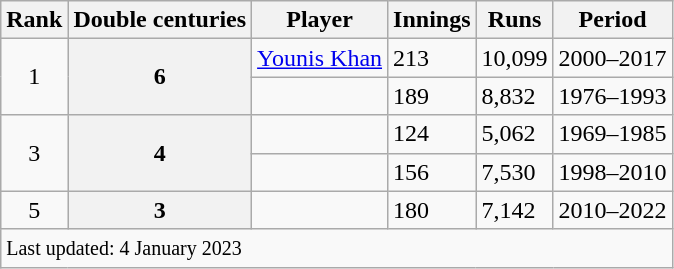<table class="wikitable plainrowheaders sortable">
<tr>
<th scope="col">Rank</th>
<th scope="col">Double centuries</th>
<th scope="col">Player</th>
<th scope="col">Innings</th>
<th scope="col">Runs</th>
<th scope="col">Period</th>
</tr>
<tr>
<td rowspan="2" align=center>1</td>
<th scope="row" rowspan=2 style="text-align:center;">6</th>
<td><a href='#'>Younis Khan</a></td>
<td>213</td>
<td>10,099</td>
<td>2000–2017</td>
</tr>
<tr>
<td></td>
<td>189</td>
<td>8,832</td>
<td>1976–1993</td>
</tr>
<tr>
<td rowspan=2 align=center>3</td>
<th scope="row" rowspan=2 style="text-align:center;">4</th>
<td></td>
<td>124</td>
<td>5,062</td>
<td>1969–1985</td>
</tr>
<tr>
<td></td>
<td>156</td>
<td>7,530</td>
<td>1998–2010</td>
</tr>
<tr>
<td align=center>5</td>
<th scope="row" style="text-align:center;">3</th>
<td></td>
<td>180</td>
<td>7,142</td>
<td>2010–2022</td>
</tr>
<tr class=sortbottom>
<td colspan=6><small>Last updated: 4 January 2023</small></td>
</tr>
</table>
